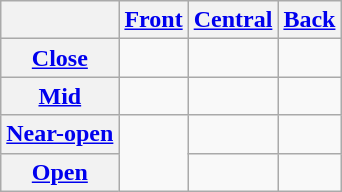<table class="wikitable" style="text-align:center">
<tr>
<th></th>
<th><a href='#'>Front</a></th>
<th><a href='#'>Central</a></th>
<th><a href='#'>Back</a></th>
</tr>
<tr>
<th><a href='#'>Close</a></th>
<td></td>
<td></td>
<td></td>
</tr>
<tr>
<th><a href='#'>Mid</a></th>
<td></td>
<td></td>
<td></td>
</tr>
<tr>
<th><a href='#'>Near-open</a></th>
<td rowspan="2"></td>
<td></td>
<td></td>
</tr>
<tr>
<th><a href='#'>Open</a></th>
<td></td>
<td></td>
</tr>
</table>
